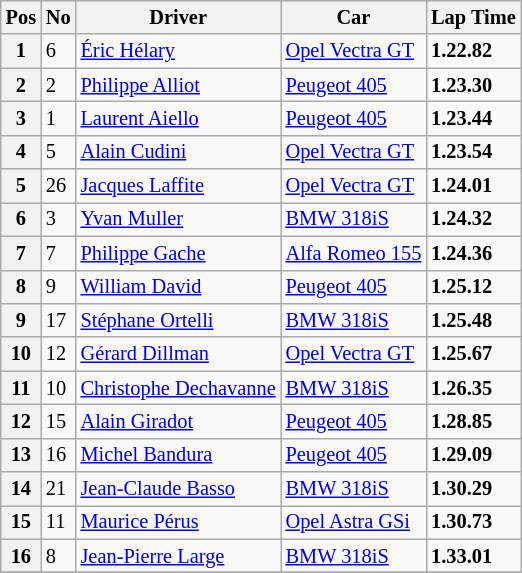<table class="wikitable" style="font-size: 85%;">
<tr>
<th>Pos</th>
<th>No</th>
<th>Driver</th>
<th>Car</th>
<th>Lap Time</th>
</tr>
<tr>
<th>1</th>
<td>6</td>
<td> <a href='#'>Éric Hélary</a></td>
<td><a href='#'> Opel Vectra GT</a></td>
<td><strong>1.22.82</strong></td>
</tr>
<tr>
<th>2</th>
<td>2</td>
<td> <a href='#'>Philippe Alliot</a></td>
<td><a href='#'>Peugeot 405</a></td>
<td><strong>1.23.30</strong></td>
</tr>
<tr>
<th>3</th>
<td>1</td>
<td> <a href='#'>Laurent Aiello</a></td>
<td><a href='#'>Peugeot 405</a></td>
<td><strong>1.23.44</strong></td>
</tr>
<tr>
<th>4</th>
<td>5</td>
<td> <a href='#'>Alain Cudini</a></td>
<td><a href='#'> Opel Vectra GT</a></td>
<td><strong>1.23.54</strong></td>
</tr>
<tr>
<th>5</th>
<td>26</td>
<td> <a href='#'>Jacques Laffite</a></td>
<td><a href='#'> Opel Vectra GT</a></td>
<td><strong>1.24.01</strong></td>
</tr>
<tr>
<th>6</th>
<td>3</td>
<td> <a href='#'>Yvan Muller</a></td>
<td><a href='#'>BMW 318iS</a></td>
<td><strong>1.24.32</strong></td>
</tr>
<tr>
<th>7</th>
<td>7</td>
<td> <a href='#'>Philippe Gache</a></td>
<td><a href='#'>Alfa Romeo 155</a></td>
<td><strong>1.24.36</strong></td>
</tr>
<tr>
<th>8</th>
<td>9</td>
<td> <a href='#'>William David</a></td>
<td><a href='#'>Peugeot 405</a></td>
<td><strong>1.25.12</strong></td>
</tr>
<tr>
<th>9</th>
<td>17</td>
<td> <a href='#'>Stéphane Ortelli</a></td>
<td><a href='#'>BMW 318iS</a></td>
<td><strong>1.25.48</strong></td>
</tr>
<tr>
<th>10</th>
<td>12</td>
<td> <a href='#'>Gérard Dillman</a></td>
<td><a href='#'> Opel Vectra GT</a></td>
<td><strong>1.25.67</strong></td>
</tr>
<tr>
<th>11</th>
<td>10</td>
<td> <a href='#'>Christophe Dechavanne</a></td>
<td><a href='#'>BMW 318iS</a></td>
<td><strong>1.26.35</strong></td>
</tr>
<tr>
<th>12</th>
<td>15</td>
<td> <a href='#'>Alain Giradot</a></td>
<td><a href='#'>Peugeot 405</a></td>
<td><strong>1.28.85</strong></td>
</tr>
<tr>
<th>13</th>
<td>16</td>
<td> <a href='#'>Michel Bandura</a></td>
<td><a href='#'>Peugeot 405</a></td>
<td><strong>1.29.09</strong></td>
</tr>
<tr>
<th>14</th>
<td>21</td>
<td> <a href='#'>Jean-Claude Basso</a></td>
<td><a href='#'>BMW 318iS</a></td>
<td><strong>1.30.29</strong></td>
</tr>
<tr>
<th>15</th>
<td>11</td>
<td> <a href='#'>Maurice Pérus</a></td>
<td><a href='#'>Opel Astra GSi</a></td>
<td><strong>1.30.73</strong></td>
</tr>
<tr>
<th>16</th>
<td>8</td>
<td> <a href='#'>Jean-Pierre Large</a></td>
<td><a href='#'>BMW 318iS</a></td>
<td><strong>1.33.01</strong></td>
</tr>
<tr>
</tr>
</table>
